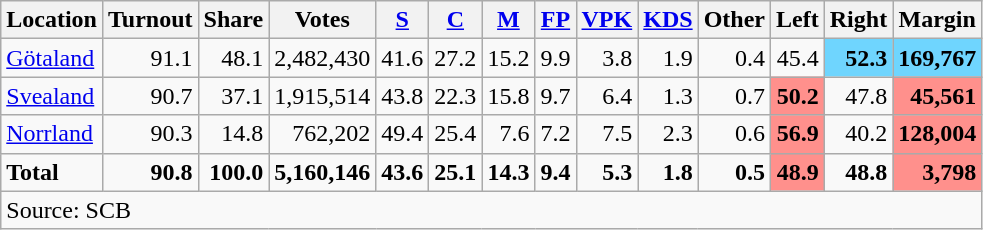<table class="wikitable sortable" style=text-align:right>
<tr>
<th>Location</th>
<th>Turnout</th>
<th>Share</th>
<th>Votes</th>
<th><a href='#'>S</a></th>
<th><a href='#'>C</a></th>
<th><a href='#'>M</a></th>
<th><a href='#'>FP</a></th>
<th><a href='#'>VPK</a></th>
<th><a href='#'>KDS</a></th>
<th>Other</th>
<th>Left</th>
<th>Right</th>
<th>Margin</th>
</tr>
<tr>
<td align=left><a href='#'>Götaland</a></td>
<td>91.1</td>
<td>48.1</td>
<td>2,482,430</td>
<td>41.6</td>
<td>27.2</td>
<td>15.2</td>
<td>9.9</td>
<td>3.8</td>
<td>1.9</td>
<td>0.4</td>
<td>45.4</td>
<td bgcolor=#6fd5fe><strong>52.3</strong></td>
<td bgcolor=#6fd5fe><strong>169,767</strong></td>
</tr>
<tr>
<td align=left><a href='#'>Svealand</a></td>
<td>90.7</td>
<td>37.1</td>
<td>1,915,514</td>
<td>43.8</td>
<td>22.3</td>
<td>15.8</td>
<td>9.7</td>
<td>6.4</td>
<td>1.3</td>
<td>0.7</td>
<td bgcolor=#ff908c><strong>50.2</strong></td>
<td>47.8</td>
<td bgcolor=#ff908c><strong>45,561</strong></td>
</tr>
<tr>
<td align=left><a href='#'>Norrland</a></td>
<td>90.3</td>
<td>14.8</td>
<td>762,202</td>
<td>49.4</td>
<td>25.4</td>
<td>7.6</td>
<td>7.2</td>
<td>7.5</td>
<td>2.3</td>
<td>0.6</td>
<td bgcolor=#ff908c><strong>56.9</strong></td>
<td>40.2</td>
<td bgcolor=#ff908c><strong>128,004</strong></td>
</tr>
<tr>
<td align=left><strong>Total</strong></td>
<td><strong>90.8</strong></td>
<td><strong>100.0</strong></td>
<td><strong>5,160,146</strong></td>
<td><strong>43.6</strong></td>
<td><strong>25.1</strong></td>
<td><strong>14.3</strong></td>
<td><strong>9.4</strong></td>
<td><strong>5.3</strong></td>
<td><strong>1.8</strong></td>
<td><strong>0.5</strong></td>
<td bgcolor=#ff908c><strong>48.9</strong></td>
<td><strong>48.8</strong></td>
<td bgcolor=#ff908c><strong>3,798</strong></td>
</tr>
<tr>
<td align=left colspan=14>Source: SCB </td>
</tr>
</table>
